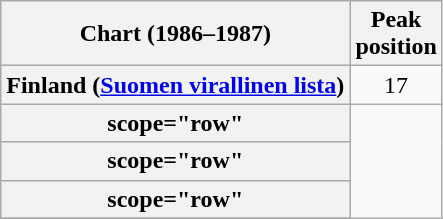<table class="wikitable sortable plainrowheaders">
<tr>
<th>Chart (1986–1987)</th>
<th>Peak<br>position</th>
</tr>
<tr>
<th scope="row">Finland (<a href='#'>Suomen virallinen lista</a>)</th>
<td align="center">17</td>
</tr>
<tr>
<th>scope="row"</th>
</tr>
<tr>
<th>scope="row"</th>
</tr>
<tr>
<th>scope="row"</th>
</tr>
<tr>
</tr>
</table>
